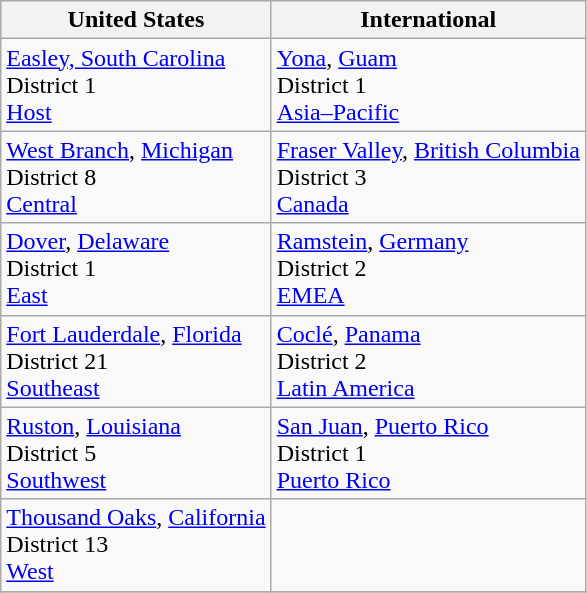<table class="wikitable">
<tr>
<th>United States</th>
<th>International</th>
</tr>
<tr>
<td> <a href='#'>Easley, South Carolina</a><br>District 1<br><a href='#'>Host</a></td>
<td> <a href='#'>Yona</a>, <a href='#'>Guam</a><br>District 1<br><a href='#'>Asia–Pacific</a></td>
</tr>
<tr>
<td> <a href='#'>West Branch</a>, <a href='#'>Michigan</a><br>District 8<br><a href='#'>Central</a></td>
<td> <a href='#'>Fraser Valley</a>, <a href='#'>British Columbia</a><br>District 3<br><a href='#'>Canada</a></td>
</tr>
<tr>
<td> <a href='#'>Dover</a>, <a href='#'>Delaware</a><br>District 1<br><a href='#'>East</a></td>
<td> <a href='#'>Ramstein</a>, <a href='#'>Germany</a><br>District 2<br><a href='#'>EMEA</a></td>
</tr>
<tr>
<td> <a href='#'>Fort Lauderdale</a>, <a href='#'>Florida</a><br>District 21<br><a href='#'>Southeast</a></td>
<td> <a href='#'>Coclé</a>, <a href='#'>Panama</a><br>District 2<br><a href='#'>Latin America</a></td>
</tr>
<tr>
<td> <a href='#'>Ruston</a>, <a href='#'>Louisiana</a><br>District 5<br><a href='#'>Southwest</a></td>
<td> <a href='#'>San Juan</a>,  <a href='#'>Puerto Rico</a><br>District 1<br><a href='#'>Puerto Rico</a></td>
</tr>
<tr>
<td> <a href='#'>Thousand Oaks</a>, <a href='#'>California</a><br>District 13<br><a href='#'>West</a></td>
<td></td>
</tr>
<tr>
</tr>
</table>
